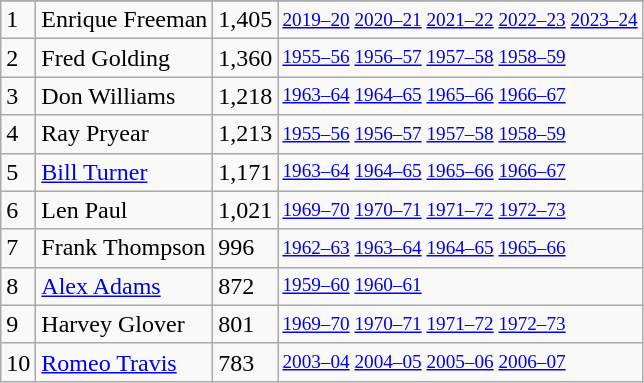<table class="wikitable">
<tr>
</tr>
<tr>
<td>1</td>
<td>Enrique Freeman</td>
<td>1,405</td>
<td style="font-size:80%;"><a href='#'>2019–20</a> <a href='#'>2020–21</a> <a href='#'>2021–22</a> <a href='#'>2022–23</a> <a href='#'>2023–24</a></td>
</tr>
<tr>
<td>2</td>
<td>Fred Golding</td>
<td>1,360</td>
<td style="font-size:80%;"><a href='#'>1955–56</a> <a href='#'>1956–57</a> <a href='#'>1957–58</a> <a href='#'>1958–59</a></td>
</tr>
<tr>
<td>3</td>
<td>Don Williams</td>
<td>1,218</td>
<td style="font-size:80%;"><a href='#'>1963–64</a> <a href='#'>1964–65</a> <a href='#'>1965–66</a> <a href='#'>1966–67</a></td>
</tr>
<tr>
<td>4</td>
<td>Ray Pryear</td>
<td>1,213</td>
<td style="font-size:80%;"><a href='#'>1955–56</a> <a href='#'>1956–57</a> <a href='#'>1957–58</a> <a href='#'>1958–59</a></td>
</tr>
<tr>
<td>5</td>
<td><a href='#'>Bill Turner</a></td>
<td>1,171</td>
<td style="font-size:80%;"><a href='#'>1963–64</a> <a href='#'>1964–65</a> <a href='#'>1965–66</a> <a href='#'>1966–67</a></td>
</tr>
<tr>
<td>6</td>
<td>Len Paul</td>
<td>1,021</td>
<td style="font-size:80%;"><a href='#'>1969–70</a> <a href='#'>1970–71</a> <a href='#'>1971–72</a> <a href='#'>1972–73</a></td>
</tr>
<tr>
<td>7</td>
<td>Frank Thompson</td>
<td>996</td>
<td style="font-size:80%;"><a href='#'>1962–63</a> <a href='#'>1963–64</a> <a href='#'>1964–65</a> <a href='#'>1965–66</a></td>
</tr>
<tr>
<td>8</td>
<td><a href='#'>Alex Adams</a></td>
<td>872</td>
<td style="font-size:80%;"><a href='#'>1959–60</a> <a href='#'>1960–61</a></td>
</tr>
<tr>
<td>9</td>
<td>Harvey Glover</td>
<td>801</td>
<td style="font-size:80%;"><a href='#'>1969–70</a> <a href='#'>1970–71</a> <a href='#'>1971–72</a> <a href='#'>1972–73</a></td>
</tr>
<tr>
<td>10</td>
<td><a href='#'>Romeo Travis</a></td>
<td>783</td>
<td style="font-size:80%;"><a href='#'>2003–04</a> <a href='#'>2004–05</a> <a href='#'>2005–06</a> <a href='#'>2006–07</a></td>
</tr>
</table>
